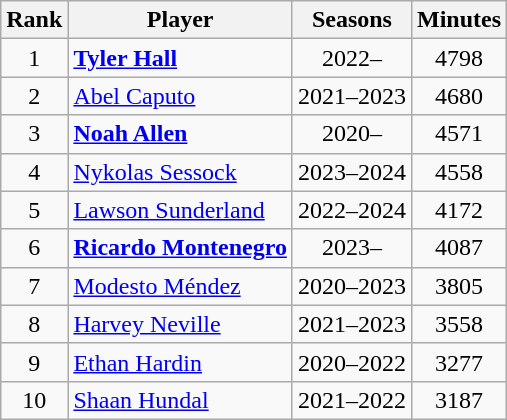<table class="wikitable" style="text-align:center">
<tr>
<th scope="col">Rank</th>
<th scope="col">Player</th>
<th scope="col">Seasons</th>
<th scope="col">Minutes</th>
</tr>
<tr>
<td>1</td>
<td align=left> <strong><a href='#'>Tyler Hall</a></strong></td>
<td>2022–</td>
<td>4798</td>
</tr>
<tr>
<td>2</td>
<td align=left> <a href='#'>Abel Caputo</a></td>
<td>2021–2023</td>
<td>4680</td>
</tr>
<tr>
<td>3</td>
<td align=left> <strong><a href='#'>Noah Allen</a></strong></td>
<td>2020–</td>
<td>4571</td>
</tr>
<tr>
<td>4</td>
<td align=left> <a href='#'>Nykolas Sessock</a></td>
<td>2023–2024</td>
<td>4558</td>
</tr>
<tr>
<td>5</td>
<td align=left> <a href='#'>Lawson Sunderland</a></td>
<td>2022–2024</td>
<td>4172</td>
</tr>
<tr>
<td>6</td>
<td align=left> <strong><a href='#'>Ricardo Montenegro</a></strong></td>
<td>2023–</td>
<td>4087</td>
</tr>
<tr>
<td>7</td>
<td align=left> <a href='#'>Modesto Méndez</a></td>
<td>2020–2023</td>
<td>3805</td>
</tr>
<tr>
<td>8</td>
<td align=left> <a href='#'>Harvey Neville</a></td>
<td>2021–2023</td>
<td>3558</td>
</tr>
<tr>
<td>9</td>
<td align=left> <a href='#'>Ethan Hardin</a></td>
<td>2020–2022</td>
<td>3277</td>
</tr>
<tr>
<td>10</td>
<td align=left> <a href='#'>Shaan Hundal</a></td>
<td>2021–2022</td>
<td>3187</td>
</tr>
</table>
